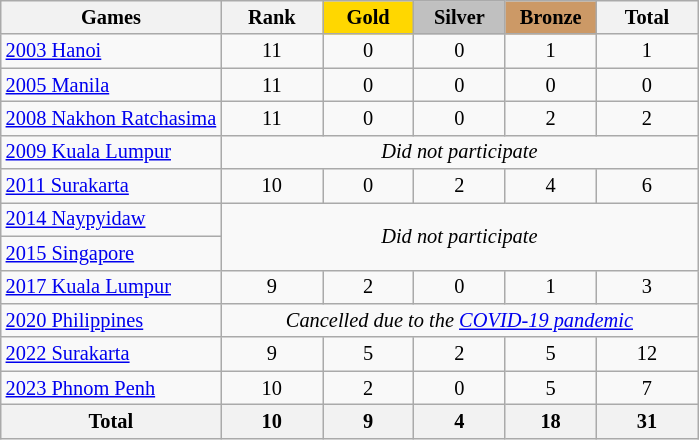<table class="wikitable sortable" style="margin-top:0em; text-align:center; font-size:85%;">
<tr>
<th>Games</th>
<th style="width:4.5em;">Rank</th>
<th style="background:gold; width:4em;"><strong>Gold</strong></th>
<th style="background:silver; width:4em;"><strong>Silver</strong></th>
<th style="background:#cc9966; width:4em;"><strong>Bronze</strong></th>
<th style="width:4.5em;">Total</th>
</tr>
<tr>
<td align=left> <a href='#'>2003 Hanoi</a></td>
<td>11</td>
<td>0</td>
<td>0</td>
<td>1</td>
<td>1</td>
</tr>
<tr>
<td align=left> <a href='#'>2005 Manila</a></td>
<td>11</td>
<td>0</td>
<td>0</td>
<td>0</td>
<td>0</td>
</tr>
<tr>
<td align=left> <a href='#'>2008 Nakhon Ratchasima</a></td>
<td>11</td>
<td>0</td>
<td>0</td>
<td>2</td>
<td>2</td>
</tr>
<tr>
<td align=left> <a href='#'>2009 Kuala Lumpur</a></td>
<td colspan="5"><em>Did not participate</em></td>
</tr>
<tr>
<td align=left> <a href='#'>2011 Surakarta</a></td>
<td>10</td>
<td>0</td>
<td>2</td>
<td>4</td>
<td>6</td>
</tr>
<tr>
<td align=left> <a href='#'>2014 Naypyidaw</a></td>
<td rowspan="2" colspan="5"><em>Did not participate</em></td>
</tr>
<tr>
<td align=left> <a href='#'>2015 Singapore</a></td>
</tr>
<tr>
<td align=left> <a href='#'>2017 Kuala Lumpur</a></td>
<td>9</td>
<td>2</td>
<td>0</td>
<td>1</td>
<td>3</td>
</tr>
<tr>
<td align=left> <a href='#'>2020 Philippines</a></td>
<td colspan=5><em>Cancelled due to the <a href='#'>COVID-19 pandemic</a></em></td>
</tr>
<tr>
<td align=left> <a href='#'>2022 Surakarta</a></td>
<td>9</td>
<td>5</td>
<td>2</td>
<td>5</td>
<td>12</td>
</tr>
<tr>
<td align=left> <a href='#'>2023 Phnom Penh</a></td>
<td>10</td>
<td>2</td>
<td>0</td>
<td>5</td>
<td>7</td>
</tr>
<tr>
<th>Total</th>
<th>10</th>
<th>9</th>
<th>4</th>
<th>18</th>
<th>31</th>
</tr>
</table>
